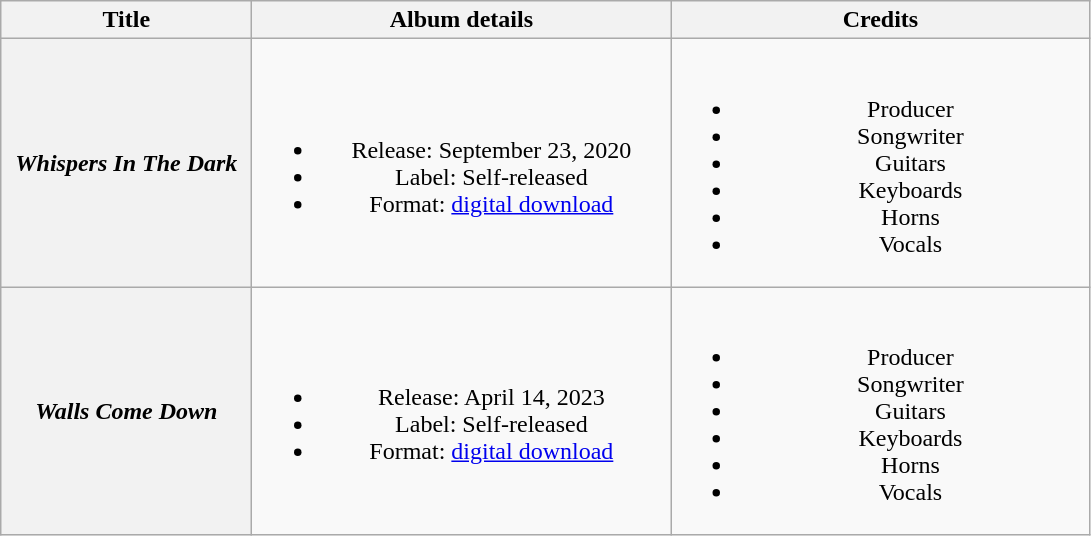<table class="wikitable plainrowheaders" style="text-align:center;">
<tr>
<th scope="col" rowspan="1" style="width:10em;">Title</th>
<th scope="col" rowspan="1" style="width:17em;">Album details</th>
<th scope="col" rowspan="1" style="width:17em;">Credits</th>
</tr>
<tr>
<th scope="row"><em>Whispers In The Dark</em></th>
<td><br><ul><li>Release:  September 23, 2020</li><li>Label: Self-released</li><li>Format: <a href='#'>digital download</a></li></ul></td>
<td><br><ul><li>Producer</li><li>Songwriter</li><li>Guitars</li><li>Keyboards</li><li>Horns</li><li>Vocals</li></ul></td>
</tr>
<tr>
<th scope="row"><em>Walls Come Down</em></th>
<td><br><ul><li>Release:  April 14, 2023</li><li>Label: Self-released</li><li>Format: <a href='#'>digital download</a></li></ul></td>
<td><br><ul><li>Producer</li><li>Songwriter</li><li>Guitars</li><li>Keyboards</li><li>Horns</li><li>Vocals</li></ul></td>
</tr>
</table>
